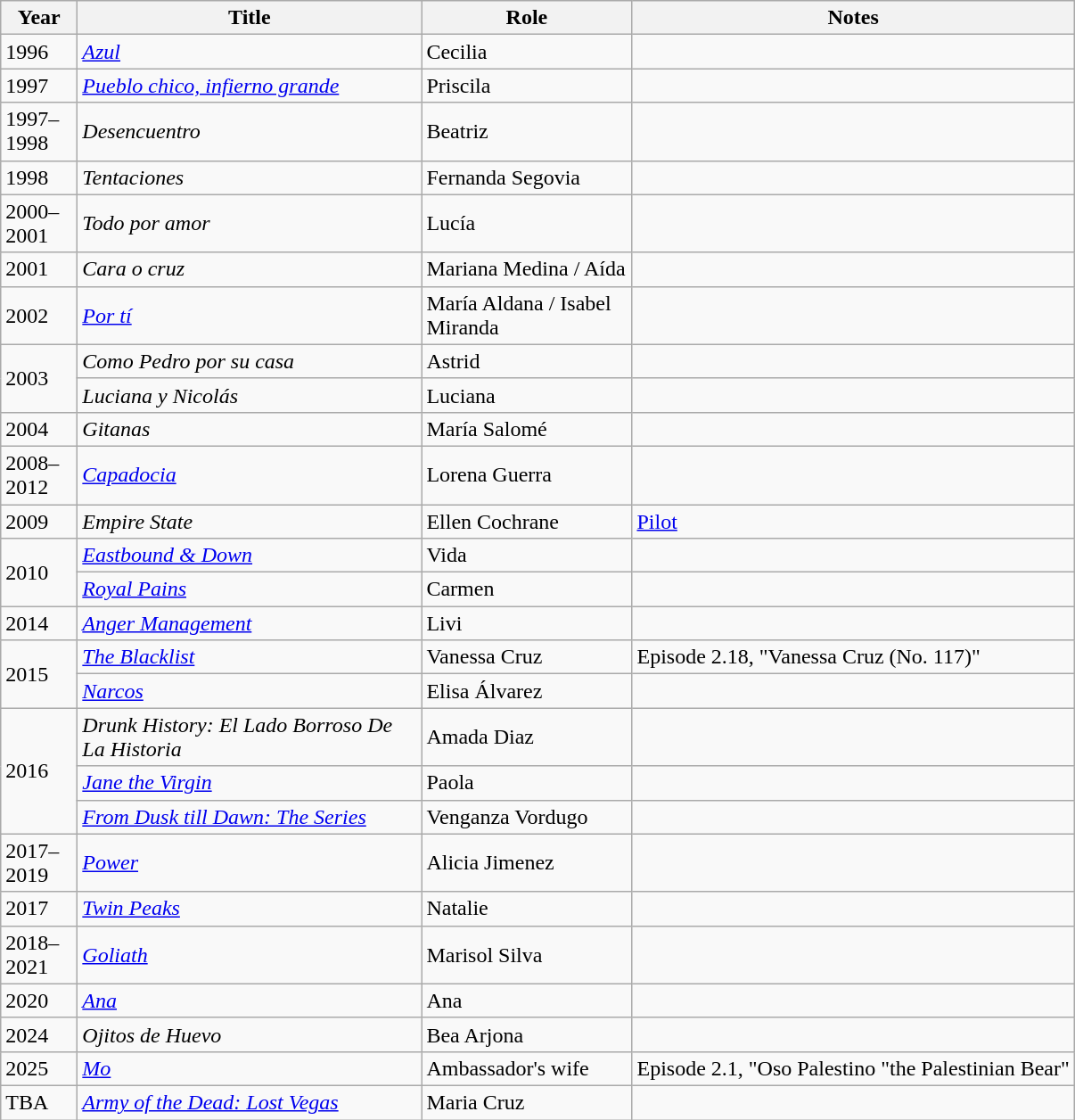<table class="wikitable sortable">
<tr>
<th style="width:50px;">Year</th>
<th style="width:250px;">Title</th>
<th style="width:150px;">Role</th>
<th>Notes</th>
</tr>
<tr>
<td>1996</td>
<td><em><a href='#'>Azul</a></em></td>
<td>Cecilia</td>
<td></td>
</tr>
<tr>
<td>1997</td>
<td><em><a href='#'>Pueblo chico, infierno grande</a></em></td>
<td>Priscila</td>
<td></td>
</tr>
<tr>
<td>1997–1998</td>
<td><em>Desencuentro</em></td>
<td>Beatriz</td>
<td></td>
</tr>
<tr>
<td>1998</td>
<td><em>Tentaciones</em></td>
<td>Fernanda Segovia</td>
<td></td>
</tr>
<tr>
<td>2000–2001</td>
<td><em>Todo por amor</em></td>
<td>Lucía</td>
<td></td>
</tr>
<tr>
<td>2001</td>
<td><em>Cara o cruz</em></td>
<td>Mariana Medina / Aída</td>
<td></td>
</tr>
<tr>
<td>2002</td>
<td><em><a href='#'>Por tí</a></em></td>
<td>María Aldana / Isabel Miranda</td>
<td></td>
</tr>
<tr>
<td rowspan="2">2003</td>
<td><em>Como Pedro por su casa</em></td>
<td>Astrid</td>
<td></td>
</tr>
<tr>
<td><em>Luciana y Nicolás</em></td>
<td>Luciana</td>
<td></td>
</tr>
<tr>
<td>2004</td>
<td><em>Gitanas</em></td>
<td>María Salomé</td>
<td></td>
</tr>
<tr>
<td>2008–2012</td>
<td><em><a href='#'>Capadocia</a></em></td>
<td>Lorena Guerra</td>
<td></td>
</tr>
<tr>
<td>2009</td>
<td><em>Empire State</em></td>
<td>Ellen Cochrane</td>
<td><a href='#'>Pilot</a></td>
</tr>
<tr>
<td rowspan="2">2010</td>
<td><em><a href='#'>Eastbound & Down</a></em></td>
<td>Vida</td>
<td></td>
</tr>
<tr>
<td><em><a href='#'>Royal Pains</a></em></td>
<td>Carmen</td>
<td></td>
</tr>
<tr>
<td>2014</td>
<td><em><a href='#'>Anger Management</a></em></td>
<td>Livi</td>
<td></td>
</tr>
<tr>
<td rowspan="2">2015</td>
<td><em><a href='#'>The Blacklist</a></em></td>
<td>Vanessa Cruz</td>
<td>Episode 2.18, "Vanessa Cruz (No. 117)"</td>
</tr>
<tr>
<td><em><a href='#'>Narcos</a></em></td>
<td>Elisa Álvarez</td>
<td></td>
</tr>
<tr>
<td rowspan="3">2016</td>
<td><em>Drunk History: El Lado Borroso De La Historia</em></td>
<td>Amada Diaz</td>
<td></td>
</tr>
<tr>
<td><em><a href='#'>Jane the Virgin</a></em></td>
<td>Paola</td>
<td></td>
</tr>
<tr>
<td><em><a href='#'>From Dusk till Dawn: The Series</a></em></td>
<td>Venganza Vordugo</td>
<td></td>
</tr>
<tr>
<td>2017–2019</td>
<td><em><a href='#'>Power</a></em></td>
<td>Alicia Jimenez</td>
<td></td>
</tr>
<tr>
<td>2017</td>
<td><em><a href='#'>Twin Peaks</a></em></td>
<td>Natalie</td>
<td></td>
</tr>
<tr>
<td>2018–2021</td>
<td><em><a href='#'>Goliath</a></em></td>
<td>Marisol Silva</td>
<td></td>
</tr>
<tr>
<td>2020</td>
<td><em><a href='#'>Ana</a></em></td>
<td>Ana</td>
<td></td>
</tr>
<tr>
<td>2024</td>
<td><em>Ojitos de Huevo</em></td>
<td>Bea Arjona</td>
<td></td>
</tr>
<tr>
<td>2025</td>
<td><a href='#'><em>Mo</em></a></td>
<td>Ambassador's wife</td>
<td>Episode 2.1, "Oso Palestino "the Palestinian Bear"</td>
</tr>
<tr>
<td>TBA</td>
<td><em><a href='#'>Army of the Dead: Lost Vegas</a></em></td>
<td>Maria Cruz</td>
<td></td>
</tr>
</table>
